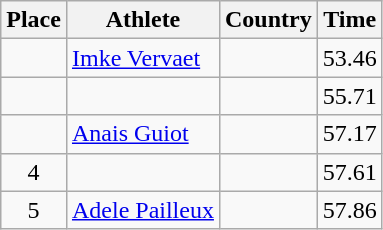<table class="wikitable">
<tr>
<th>Place</th>
<th>Athlete</th>
<th>Country</th>
<th>Time</th>
</tr>
<tr>
<td align=center></td>
<td><a href='#'>Imke Vervaet</a></td>
<td></td>
<td>53.46</td>
</tr>
<tr>
<td align=center></td>
<td></td>
<td></td>
<td>55.71</td>
</tr>
<tr>
<td align=center></td>
<td><a href='#'>Anais Guiot</a></td>
<td></td>
<td>57.17</td>
</tr>
<tr>
<td align=center>4</td>
<td></td>
<td></td>
<td>57.61</td>
</tr>
<tr>
<td align=center>5</td>
<td><a href='#'>Adele Pailleux</a></td>
<td></td>
<td>57.86</td>
</tr>
</table>
